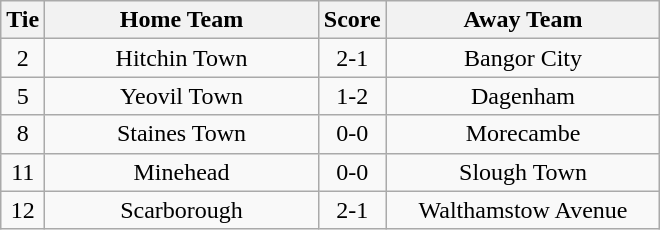<table class="wikitable" style="text-align:center;">
<tr>
<th width=20>Tie</th>
<th width=175>Home Team</th>
<th width=20>Score</th>
<th width=175>Away Team</th>
</tr>
<tr>
<td>2</td>
<td>Hitchin Town</td>
<td>2-1</td>
<td>Bangor City</td>
</tr>
<tr>
<td>5</td>
<td>Yeovil Town</td>
<td>1-2</td>
<td>Dagenham</td>
</tr>
<tr>
<td>8</td>
<td>Staines Town</td>
<td>0-0</td>
<td>Morecambe</td>
</tr>
<tr>
<td>11</td>
<td>Minehead</td>
<td>0-0</td>
<td>Slough Town</td>
</tr>
<tr>
<td>12</td>
<td>Scarborough</td>
<td>2-1</td>
<td>Walthamstow Avenue</td>
</tr>
</table>
